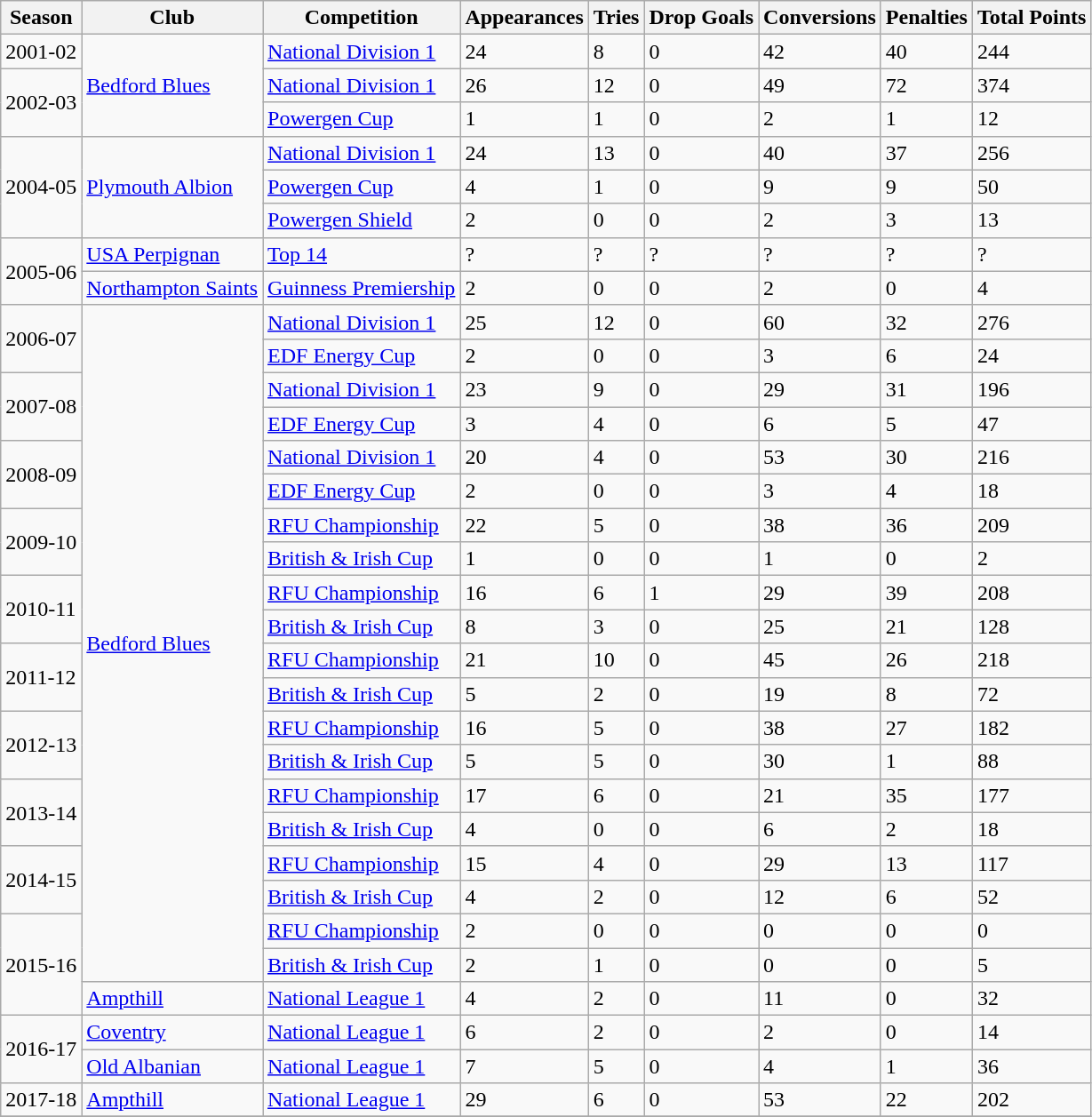<table class="wikitable sortable">
<tr>
<th>Season</th>
<th>Club</th>
<th>Competition</th>
<th>Appearances</th>
<th>Tries</th>
<th>Drop Goals</th>
<th>Conversions</th>
<th>Penalties</th>
<th>Total Points</th>
</tr>
<tr>
<td>2001-02</td>
<td rowspan=3><a href='#'>Bedford Blues</a></td>
<td><a href='#'>National Division 1</a></td>
<td>24</td>
<td>8</td>
<td>0</td>
<td>42</td>
<td>40</td>
<td>244</td>
</tr>
<tr>
<td rowspan=2>2002-03</td>
<td><a href='#'>National Division 1</a></td>
<td>26</td>
<td>12</td>
<td>0</td>
<td>49</td>
<td>72</td>
<td>374</td>
</tr>
<tr>
<td><a href='#'>Powergen Cup</a></td>
<td>1</td>
<td>1</td>
<td>0</td>
<td>2</td>
<td>1</td>
<td>12</td>
</tr>
<tr>
<td rowspan=3>2004-05</td>
<td rowspan=3><a href='#'>Plymouth Albion</a></td>
<td><a href='#'>National Division 1</a></td>
<td>24</td>
<td>13</td>
<td>0</td>
<td>40</td>
<td>37</td>
<td>256</td>
</tr>
<tr>
<td><a href='#'>Powergen Cup</a></td>
<td>4</td>
<td>1</td>
<td>0</td>
<td>9</td>
<td>9</td>
<td>50</td>
</tr>
<tr>
<td><a href='#'>Powergen Shield</a></td>
<td>2</td>
<td>0</td>
<td>0</td>
<td>2</td>
<td>3</td>
<td>13</td>
</tr>
<tr>
<td rowspan=2>2005-06</td>
<td><a href='#'>USA Perpignan</a></td>
<td><a href='#'>Top 14</a></td>
<td>?</td>
<td>?</td>
<td>?</td>
<td>?</td>
<td>?</td>
<td>?</td>
</tr>
<tr>
<td><a href='#'>Northampton Saints</a></td>
<td><a href='#'>Guinness Premiership</a></td>
<td>2</td>
<td>0</td>
<td>0</td>
<td>2</td>
<td>0</td>
<td>4</td>
</tr>
<tr>
<td rowspan=2>2006-07</td>
<td rowspan=20><a href='#'>Bedford Blues</a></td>
<td><a href='#'>National Division 1</a></td>
<td>25</td>
<td>12</td>
<td>0</td>
<td>60</td>
<td>32</td>
<td>276</td>
</tr>
<tr>
<td><a href='#'>EDF Energy Cup</a></td>
<td>2</td>
<td>0</td>
<td>0</td>
<td>3</td>
<td>6</td>
<td>24</td>
</tr>
<tr>
<td rowspan=2>2007-08</td>
<td><a href='#'>National Division 1</a></td>
<td>23</td>
<td>9</td>
<td>0</td>
<td>29</td>
<td>31</td>
<td>196</td>
</tr>
<tr>
<td><a href='#'>EDF Energy Cup</a></td>
<td>3</td>
<td>4</td>
<td>0</td>
<td>6</td>
<td>5</td>
<td>47</td>
</tr>
<tr>
<td rowspan=2>2008-09</td>
<td><a href='#'>National Division 1</a></td>
<td>20</td>
<td>4</td>
<td>0</td>
<td>53</td>
<td>30</td>
<td>216</td>
</tr>
<tr>
<td><a href='#'>EDF Energy Cup</a></td>
<td>2</td>
<td>0</td>
<td>0</td>
<td>3</td>
<td>4</td>
<td>18</td>
</tr>
<tr>
<td rowspan=2>2009-10</td>
<td><a href='#'>RFU Championship</a></td>
<td>22</td>
<td>5</td>
<td>0</td>
<td>38</td>
<td>36</td>
<td>209 </td>
</tr>
<tr>
<td><a href='#'>British & Irish Cup</a></td>
<td>1</td>
<td>0</td>
<td>0</td>
<td>1</td>
<td>0</td>
<td>2</td>
</tr>
<tr>
<td rowspan=2>2010-11</td>
<td><a href='#'>RFU Championship</a></td>
<td>16</td>
<td>6</td>
<td>1</td>
<td>29</td>
<td>39</td>
<td>208</td>
</tr>
<tr>
<td><a href='#'>British & Irish Cup</a></td>
<td>8</td>
<td>3</td>
<td>0</td>
<td>25</td>
<td>21</td>
<td>128</td>
</tr>
<tr>
<td rowspan=2>2011-12</td>
<td><a href='#'>RFU Championship</a></td>
<td>21</td>
<td>10</td>
<td>0</td>
<td>45</td>
<td>26</td>
<td>218 </td>
</tr>
<tr>
<td><a href='#'>British & Irish Cup</a></td>
<td>5</td>
<td>2</td>
<td>0</td>
<td>19</td>
<td>8</td>
<td>72</td>
</tr>
<tr>
<td rowspan=2>2012-13</td>
<td><a href='#'>RFU Championship</a></td>
<td>16</td>
<td>5</td>
<td>0</td>
<td>38</td>
<td>27</td>
<td>182  </td>
</tr>
<tr>
<td><a href='#'>British & Irish Cup</a></td>
<td>5</td>
<td>5</td>
<td>0</td>
<td>30</td>
<td>1</td>
<td>88</td>
</tr>
<tr>
<td rowspan=2>2013-14</td>
<td><a href='#'>RFU Championship</a></td>
<td>17</td>
<td>6</td>
<td>0</td>
<td>21</td>
<td>35</td>
<td>177</td>
</tr>
<tr>
<td><a href='#'>British & Irish Cup</a></td>
<td>4</td>
<td>0</td>
<td>0</td>
<td>6</td>
<td>2</td>
<td>18</td>
</tr>
<tr>
<td rowspan=2>2014-15</td>
<td><a href='#'>RFU Championship</a></td>
<td>15</td>
<td>4</td>
<td>0</td>
<td>29</td>
<td>13</td>
<td>117</td>
</tr>
<tr>
<td><a href='#'>British & Irish Cup</a></td>
<td>4</td>
<td>2</td>
<td>0</td>
<td>12</td>
<td>6</td>
<td>52</td>
</tr>
<tr>
<td rowspan=3>2015-16</td>
<td><a href='#'>RFU Championship</a></td>
<td>2</td>
<td>0</td>
<td>0</td>
<td>0</td>
<td>0</td>
<td>0</td>
</tr>
<tr>
<td><a href='#'>British & Irish Cup</a></td>
<td>2</td>
<td>1</td>
<td>0</td>
<td>0</td>
<td>0</td>
<td>5</td>
</tr>
<tr>
<td><a href='#'>Ampthill</a></td>
<td><a href='#'>National League 1</a></td>
<td>4</td>
<td>2</td>
<td>0</td>
<td>11</td>
<td>0</td>
<td>32</td>
</tr>
<tr>
<td rowspan=2>2016-17</td>
<td><a href='#'>Coventry</a></td>
<td><a href='#'>National League 1</a></td>
<td>6</td>
<td>2</td>
<td>0</td>
<td>2</td>
<td>0</td>
<td>14</td>
</tr>
<tr>
<td><a href='#'>Old Albanian</a></td>
<td><a href='#'>National League 1</a></td>
<td>7</td>
<td>5</td>
<td>0</td>
<td>4</td>
<td>1</td>
<td>36</td>
</tr>
<tr>
<td>2017-18</td>
<td><a href='#'>Ampthill</a></td>
<td><a href='#'>National League 1</a></td>
<td>29</td>
<td>6</td>
<td>0</td>
<td>53</td>
<td>22</td>
<td>202</td>
</tr>
<tr>
</tr>
</table>
